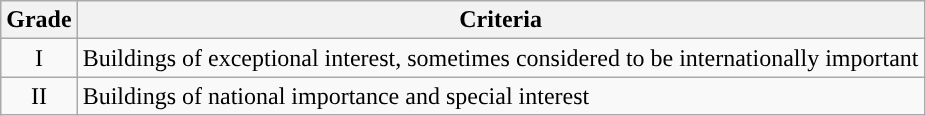<table class="wikitable">
<tr>
<th>Grade</th>
<th>Criteria</th>
</tr>
<tr>
<td align="center" >I</td>
<td>Buildings of exceptional interest, sometimes considered to be internationally important</td>
</tr>
<tr>
<td align="center" >II</td>
<td>Buildings of national importance and special interest</td>
</tr>
</table>
